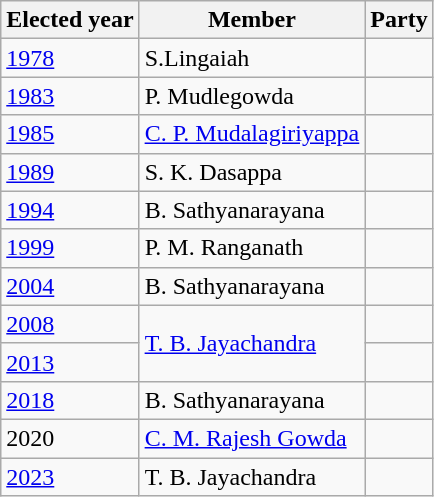<table class="wikitable sortable">
<tr>
<th>Elected year</th>
<th>Member</th>
<th colspan=2>Party</th>
</tr>
<tr>
<td><a href='#'>1978</a></td>
<td>S.Lingaiah</td>
<td></td>
</tr>
<tr>
<td><a href='#'>1983</a></td>
<td>P. Mudlegowda</td>
<td></td>
</tr>
<tr>
<td><a href='#'>1985</a></td>
<td><a href='#'>C. P. Mudalagiriyappa</a></td>
<td></td>
</tr>
<tr>
<td><a href='#'>1989</a></td>
<td>S. K. Dasappa</td>
</tr>
<tr>
<td><a href='#'>1994</a></td>
<td>B. Sathyanarayana</td>
<td></td>
</tr>
<tr>
<td><a href='#'>1999</a></td>
<td>P. M. Ranganath</td>
<td></td>
</tr>
<tr>
<td><a href='#'>2004</a></td>
<td>B. Sathyanarayana</td>
<td></td>
</tr>
<tr>
<td><a href='#'>2008</a></td>
<td rowspan="2"><a href='#'>T. B. Jayachandra</a></td>
<td></td>
</tr>
<tr>
<td><a href='#'>2013</a></td>
</tr>
<tr>
<td><a href='#'>2018</a></td>
<td>B. Sathyanarayana</td>
<td></td>
</tr>
<tr>
<td>2020</td>
<td><a href='#'>C. M. Rajesh Gowda</a></td>
<td></td>
</tr>
<tr>
<td><a href='#'>2023</a></td>
<td>T. B. Jayachandra</td>
<td></td>
</tr>
</table>
